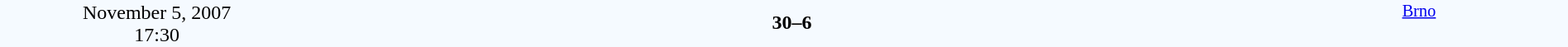<table style="width: 100%; background:#F5FAFF;" cellspacing="0">
<tr>
<td align=center rowspan=3 width=20%>November 5, 2007<br>17:30</td>
</tr>
<tr>
<td width=24% align=right></td>
<td align=center width=13%><strong>30–6</strong></td>
<td width=24%></td>
<td style=font-size:85% rowspan=3 valign=top align=center><a href='#'>Brno</a></td>
</tr>
<tr style=font-size:85%>
<td align=right></td>
<td align=center></td>
<td></td>
</tr>
</table>
